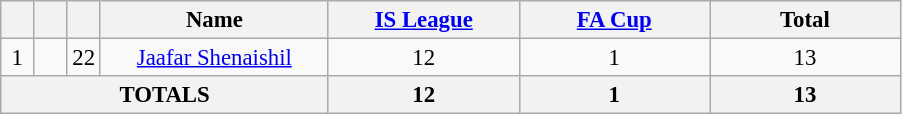<table class="wikitable" style="font-size: 95%; text-align: center;">
<tr>
<th width=15></th>
<th width=15></th>
<th width=15></th>
<th width=145>Name</th>
<th width=120><a href='#'>IS League</a></th>
<th width=120><a href='#'>FA Cup</a></th>
<th width=120>Total</th>
</tr>
<tr>
<td rowspan="1">1</td>
<td></td>
<td>22</td>
<td><a href='#'>Jaafar Shenaishil</a></td>
<td>12</td>
<td>1</td>
<td>13</td>
</tr>
<tr>
<th colspan="4">TOTALS</th>
<th>12</th>
<th>1</th>
<th>13</th>
</tr>
</table>
